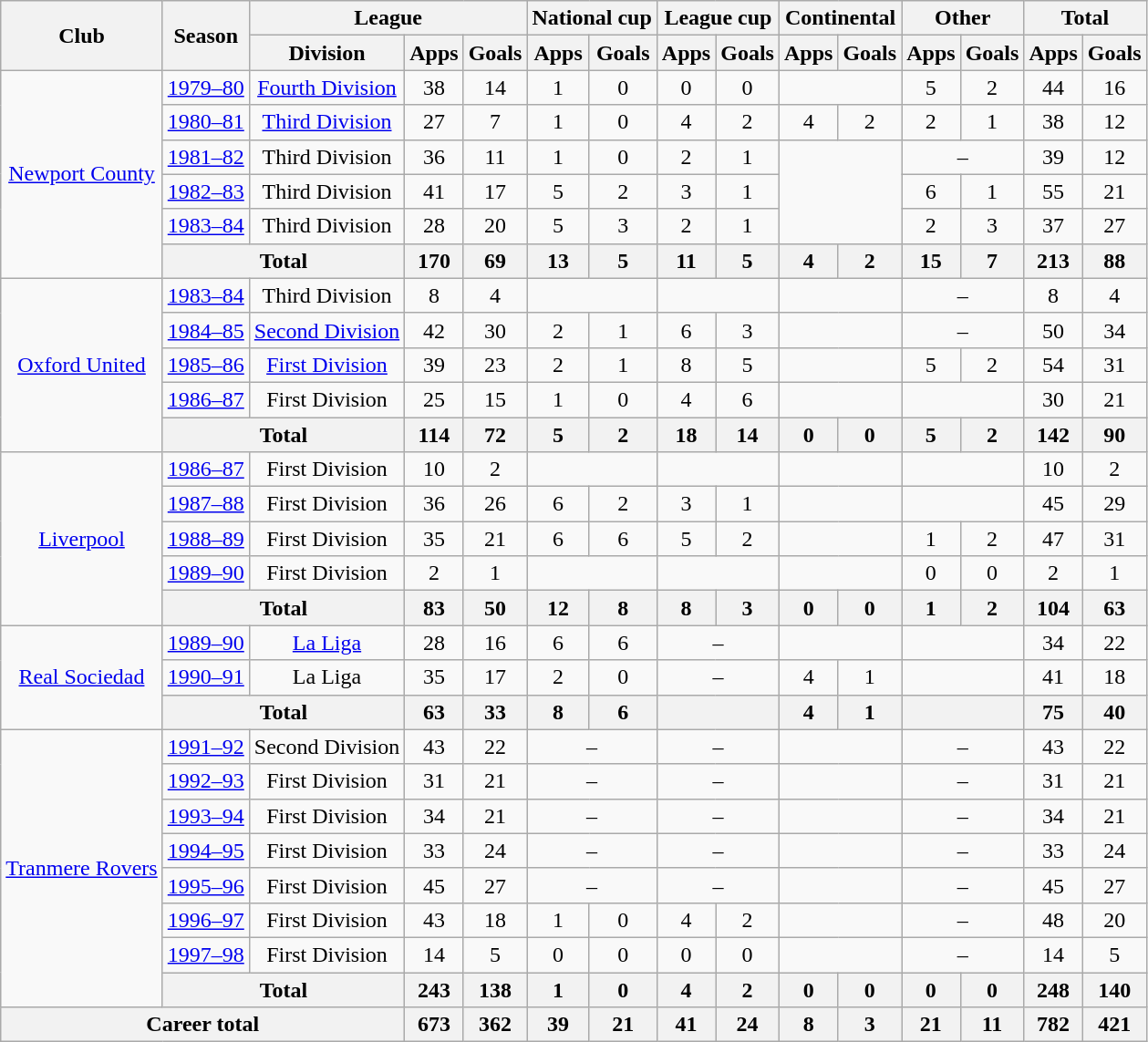<table class="wikitable" style="text-align: center;">
<tr>
<th rowspan="2">Club</th>
<th rowspan="2">Season</th>
<th colspan="3">League</th>
<th colspan="2">National cup</th>
<th colspan="2">League cup</th>
<th colspan="2">Continental</th>
<th colspan="2">Other</th>
<th colspan="3">Total</th>
</tr>
<tr>
<th>Division</th>
<th>Apps</th>
<th>Goals</th>
<th>Apps</th>
<th>Goals</th>
<th>Apps</th>
<th>Goals</th>
<th>Apps</th>
<th>Goals</th>
<th>Apps</th>
<th>Goals</th>
<th>Apps</th>
<th>Goals</th>
</tr>
<tr>
<td rowspan="6"><a href='#'>Newport County</a></td>
<td><a href='#'>1979–80</a></td>
<td><a href='#'>Fourth Division</a></td>
<td>38</td>
<td>14</td>
<td>1</td>
<td>0</td>
<td>0</td>
<td>0</td>
<td colspan="2"></td>
<td>5</td>
<td>2</td>
<td>44</td>
<td>16</td>
</tr>
<tr>
<td><a href='#'>1980–81</a></td>
<td><a href='#'>Third Division</a></td>
<td>27</td>
<td>7</td>
<td>1</td>
<td>0</td>
<td>4</td>
<td>2</td>
<td>4</td>
<td>2</td>
<td>2</td>
<td>1</td>
<td>38</td>
<td>12</td>
</tr>
<tr>
<td><a href='#'>1981–82</a></td>
<td>Third Division</td>
<td>36</td>
<td>11</td>
<td>1</td>
<td>0</td>
<td>2</td>
<td>1</td>
<td colspan=2 rowspan="3"></td>
<td colspan="2">–</td>
<td>39</td>
<td>12</td>
</tr>
<tr>
<td><a href='#'>1982–83</a></td>
<td>Third Division</td>
<td>41</td>
<td>17</td>
<td>5</td>
<td>2</td>
<td>3</td>
<td>1</td>
<td>6</td>
<td>1</td>
<td>55</td>
<td>21</td>
</tr>
<tr>
<td><a href='#'>1983–84</a></td>
<td>Third Division</td>
<td>28</td>
<td>20</td>
<td>5</td>
<td>3</td>
<td>2</td>
<td>1</td>
<td>2</td>
<td>3</td>
<td>37</td>
<td>27</td>
</tr>
<tr>
<th colspan="2">Total</th>
<th>170</th>
<th>69</th>
<th>13</th>
<th>5</th>
<th>11</th>
<th>5</th>
<th>4</th>
<th>2</th>
<th>15</th>
<th>7</th>
<th>213</th>
<th>88</th>
</tr>
<tr>
<td rowspan="5"><a href='#'>Oxford United</a></td>
<td><a href='#'>1983–84</a></td>
<td>Third Division</td>
<td>8</td>
<td>4</td>
<td colspan="2"></td>
<td colspan="2"></td>
<td colspan="2"></td>
<td colspan="2">–</td>
<td>8</td>
<td>4</td>
</tr>
<tr>
<td><a href='#'>1984–85</a></td>
<td><a href='#'>Second Division</a></td>
<td>42</td>
<td>30</td>
<td>2</td>
<td>1</td>
<td>6</td>
<td>3</td>
<td colspan="2"></td>
<td colspan="2">–</td>
<td>50</td>
<td>34</td>
</tr>
<tr>
<td><a href='#'>1985–86</a></td>
<td><a href='#'>First Division</a></td>
<td>39</td>
<td>23</td>
<td>2</td>
<td>1</td>
<td>8</td>
<td>5</td>
<td colspan="2"></td>
<td>5</td>
<td>2</td>
<td>54</td>
<td>31</td>
</tr>
<tr>
<td><a href='#'>1986–87</a></td>
<td>First Division</td>
<td>25</td>
<td>15</td>
<td>1</td>
<td>0</td>
<td>4</td>
<td>6</td>
<td colspan="2"></td>
<td colspan="2"></td>
<td>30</td>
<td>21</td>
</tr>
<tr>
<th colspan="2">Total</th>
<th>114</th>
<th>72</th>
<th>5</th>
<th>2</th>
<th>18</th>
<th>14</th>
<th>0</th>
<th>0</th>
<th>5</th>
<th>2</th>
<th>142</th>
<th>90</th>
</tr>
<tr>
<td rowspan="5"><a href='#'>Liverpool</a></td>
<td><a href='#'>1986–87</a></td>
<td>First Division</td>
<td>10</td>
<td>2</td>
<td colspan="2"></td>
<td colspan="2"></td>
<td colspan="2"></td>
<td colspan="2"></td>
<td>10</td>
<td>2</td>
</tr>
<tr>
<td><a href='#'>1987–88</a></td>
<td>First Division</td>
<td>36</td>
<td>26</td>
<td>6</td>
<td>2</td>
<td>3</td>
<td>1</td>
<td colspan="2"></td>
<td colspan="2"></td>
<td>45</td>
<td>29</td>
</tr>
<tr>
<td><a href='#'>1988–89</a></td>
<td>First Division</td>
<td>35</td>
<td>21</td>
<td>6</td>
<td>6</td>
<td>5</td>
<td>2</td>
<td colspan="2"></td>
<td>1</td>
<td>2</td>
<td>47</td>
<td>31</td>
</tr>
<tr>
<td><a href='#'>1989–90</a></td>
<td>First Division</td>
<td>2</td>
<td>1</td>
<td colspan="2"></td>
<td colspan="2"></td>
<td colspan="2"></td>
<td>0</td>
<td>0</td>
<td>2</td>
<td>1</td>
</tr>
<tr>
<th colspan="2">Total</th>
<th>83</th>
<th>50</th>
<th>12</th>
<th>8</th>
<th>8</th>
<th>3</th>
<th>0</th>
<th>0</th>
<th>1</th>
<th>2</th>
<th>104</th>
<th>63</th>
</tr>
<tr>
<td rowspan="3"><a href='#'>Real Sociedad</a></td>
<td><a href='#'>1989–90</a></td>
<td><a href='#'>La Liga</a></td>
<td>28</td>
<td>16</td>
<td>6</td>
<td>6</td>
<td colspan="2">–</td>
<td colspan="2"></td>
<td colspan="2"></td>
<td>34</td>
<td>22</td>
</tr>
<tr>
<td><a href='#'>1990–91</a></td>
<td>La Liga</td>
<td>35</td>
<td>17</td>
<td>2</td>
<td>0</td>
<td colspan="2">–</td>
<td>4</td>
<td>1</td>
<td colspan="2"></td>
<td>41</td>
<td>18</td>
</tr>
<tr>
<th colspan="2">Total</th>
<th>63</th>
<th>33</th>
<th>8</th>
<th>6</th>
<th colspan="2"></th>
<th>4</th>
<th>1</th>
<th colspan="2"></th>
<th>75</th>
<th>40</th>
</tr>
<tr>
<td rowspan="8"><a href='#'>Tranmere Rovers</a></td>
<td><a href='#'>1991–92</a></td>
<td>Second Division</td>
<td>43</td>
<td>22</td>
<td colspan="2">–</td>
<td colspan="2">–</td>
<td colspan="2"></td>
<td colspan="2">–</td>
<td>43</td>
<td>22</td>
</tr>
<tr>
<td><a href='#'>1992–93</a></td>
<td>First Division</td>
<td>31</td>
<td>21</td>
<td colspan="2">–</td>
<td colspan="2">–</td>
<td colspan="2"></td>
<td colspan="2">–</td>
<td>31</td>
<td>21</td>
</tr>
<tr>
<td><a href='#'>1993–94</a></td>
<td>First Division</td>
<td>34</td>
<td>21</td>
<td colspan="2">–</td>
<td colspan="2">–</td>
<td colspan="2"></td>
<td colspan="2">–</td>
<td>34</td>
<td>21</td>
</tr>
<tr>
<td><a href='#'>1994–95</a></td>
<td>First Division</td>
<td>33</td>
<td>24</td>
<td colspan="2">–</td>
<td colspan="2">–</td>
<td colspan="2"></td>
<td colspan="2">–</td>
<td>33</td>
<td>24</td>
</tr>
<tr>
<td><a href='#'>1995–96</a></td>
<td>First Division</td>
<td>45</td>
<td>27</td>
<td colspan="2">–</td>
<td colspan="2">–</td>
<td colspan="2"></td>
<td colspan="2">–</td>
<td>45</td>
<td>27</td>
</tr>
<tr>
<td><a href='#'>1996–97</a></td>
<td>First Division</td>
<td>43</td>
<td>18</td>
<td>1</td>
<td>0</td>
<td>4</td>
<td>2</td>
<td colspan="2"></td>
<td colspan="2">–</td>
<td>48</td>
<td>20</td>
</tr>
<tr>
<td><a href='#'>1997–98</a></td>
<td>First Division</td>
<td>14</td>
<td>5</td>
<td>0</td>
<td>0</td>
<td>0</td>
<td>0</td>
<td colspan="2"></td>
<td colspan="2">–</td>
<td>14</td>
<td>5</td>
</tr>
<tr>
<th colspan="2">Total</th>
<th>243</th>
<th>138</th>
<th>1</th>
<th>0</th>
<th>4</th>
<th>2</th>
<th>0</th>
<th>0</th>
<th>0</th>
<th>0</th>
<th>248</th>
<th>140</th>
</tr>
<tr>
<th colspan="3">Career total</th>
<th>673</th>
<th>362</th>
<th>39</th>
<th>21</th>
<th>41</th>
<th>24</th>
<th>8</th>
<th>3</th>
<th>21</th>
<th>11</th>
<th>782</th>
<th>421</th>
</tr>
</table>
